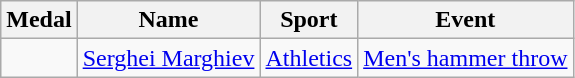<table class="wikitable sortable">
<tr>
<th>Medal</th>
<th>Name</th>
<th>Sport</th>
<th>Event</th>
</tr>
<tr>
<td></td>
<td><a href='#'>Serghei Marghiev</a></td>
<td><a href='#'>Athletics</a></td>
<td><a href='#'>Men's hammer throw</a></td>
</tr>
</table>
